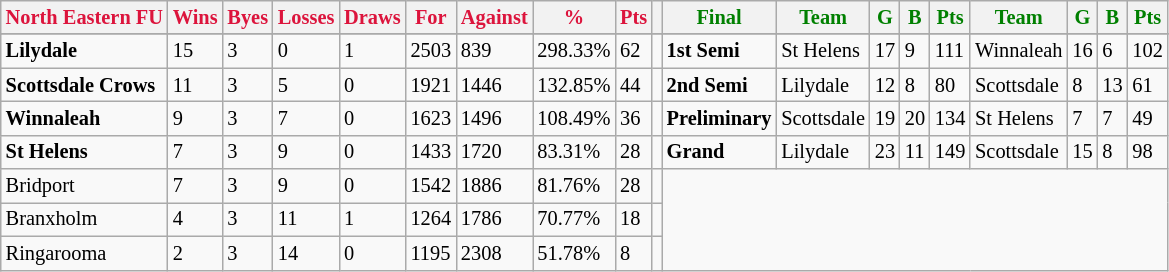<table style="font-size: 85%; text-align: left;" class="wikitable">
<tr>
<th style="color:crimson">North Eastern FU</th>
<th style="color:crimson">Wins</th>
<th style="color:crimson">Byes</th>
<th style="color:crimson">Losses</th>
<th style="color:crimson">Draws</th>
<th style="color:crimson">For</th>
<th style="color:crimson">Against</th>
<th style="color:crimson">%</th>
<th style="color:crimson">Pts</th>
<th></th>
<th style="color:green">Final</th>
<th style="color:green">Team</th>
<th style="color:green">G</th>
<th style="color:green">B</th>
<th style="color:green">Pts</th>
<th style="color:green">Team</th>
<th style="color:green">G</th>
<th style="color:green">B</th>
<th style="color:green">Pts</th>
</tr>
<tr>
</tr>
<tr>
</tr>
<tr>
<td><strong>	Lilydale	</strong></td>
<td>15</td>
<td>3</td>
<td>0</td>
<td>1</td>
<td>2503</td>
<td>839</td>
<td>298.33%</td>
<td>62</td>
<td></td>
<td><strong>1st Semi</strong></td>
<td>St Helens</td>
<td>17</td>
<td>9</td>
<td>111</td>
<td>Winnaleah</td>
<td>16</td>
<td>6</td>
<td>102</td>
</tr>
<tr>
<td><strong>	Scottsdale Crows	</strong></td>
<td>11</td>
<td>3</td>
<td>5</td>
<td>0</td>
<td>1921</td>
<td>1446</td>
<td>132.85%</td>
<td>44</td>
<td></td>
<td><strong>2nd Semi</strong></td>
<td>Lilydale</td>
<td>12</td>
<td>8</td>
<td>80</td>
<td>Scottsdale</td>
<td>8</td>
<td>13</td>
<td>61</td>
</tr>
<tr>
<td><strong>	Winnaleah	</strong></td>
<td>9</td>
<td>3</td>
<td>7</td>
<td>0</td>
<td>1623</td>
<td>1496</td>
<td>108.49%</td>
<td>36</td>
<td></td>
<td><strong>Preliminary</strong></td>
<td>Scottsdale</td>
<td>19</td>
<td>20</td>
<td>134</td>
<td>St Helens</td>
<td>7</td>
<td>7</td>
<td>49</td>
</tr>
<tr>
<td><strong>	St Helens	</strong></td>
<td>7</td>
<td>3</td>
<td>9</td>
<td>0</td>
<td>1433</td>
<td>1720</td>
<td>83.31%</td>
<td>28</td>
<td></td>
<td><strong>Grand</strong></td>
<td>Lilydale</td>
<td>23</td>
<td>11</td>
<td>149</td>
<td>Scottsdale</td>
<td>15</td>
<td>8</td>
<td>98</td>
</tr>
<tr>
<td>Bridport</td>
<td>7</td>
<td>3</td>
<td>9</td>
<td>0</td>
<td>1542</td>
<td>1886</td>
<td>81.76%</td>
<td>28</td>
<td></td>
</tr>
<tr>
<td>Branxholm</td>
<td>4</td>
<td>3</td>
<td>11</td>
<td>1</td>
<td>1264</td>
<td>1786</td>
<td>70.77%</td>
<td>18</td>
<td></td>
</tr>
<tr>
<td>Ringarooma</td>
<td>2</td>
<td>3</td>
<td>14</td>
<td>0</td>
<td>1195</td>
<td>2308</td>
<td>51.78%</td>
<td>8</td>
<td></td>
</tr>
</table>
